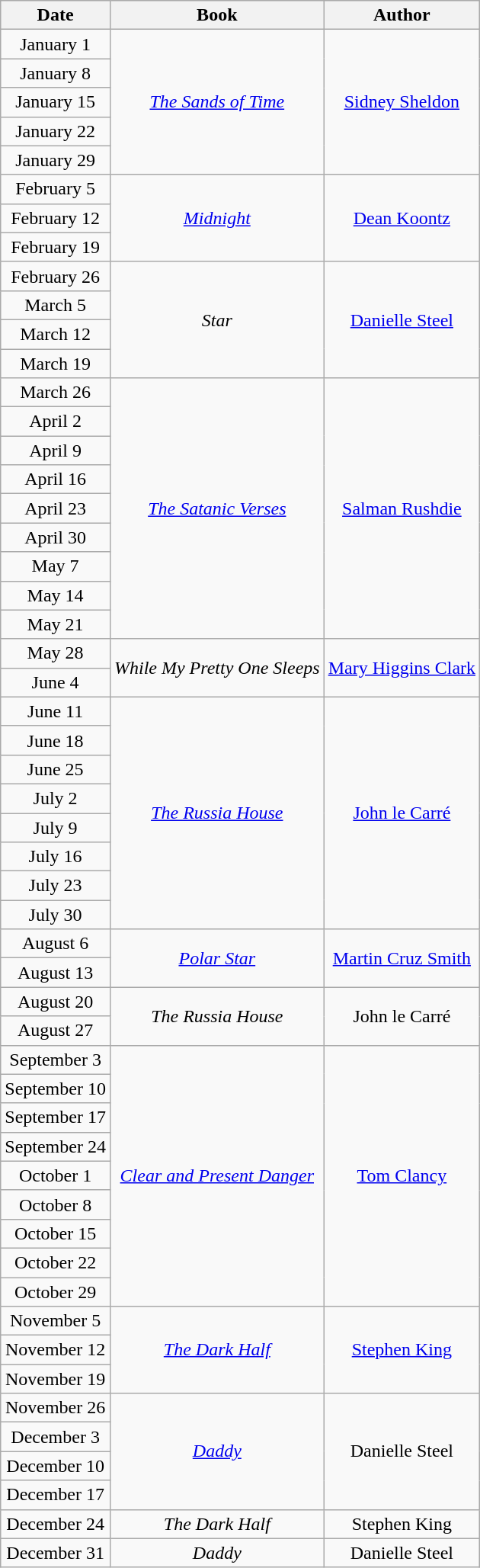<table class="wikitable sortable" style="text-align: center">
<tr>
<th>Date</th>
<th>Book</th>
<th>Author</th>
</tr>
<tr>
<td>January 1</td>
<td rowspan=5><em><a href='#'>The Sands of Time</a></em></td>
<td rowspan=5><a href='#'>Sidney Sheldon</a></td>
</tr>
<tr>
<td>January 8</td>
</tr>
<tr>
<td>January 15</td>
</tr>
<tr>
<td>January 22</td>
</tr>
<tr>
<td>January 29</td>
</tr>
<tr>
<td>February 5</td>
<td rowspan=3><em><a href='#'>Midnight</a></em></td>
<td rowspan=3><a href='#'>Dean Koontz</a></td>
</tr>
<tr>
<td>February 12</td>
</tr>
<tr>
<td>February 19</td>
</tr>
<tr>
<td>February 26</td>
<td rowspan=4><em>Star</em></td>
<td rowspan=4><a href='#'>Danielle Steel</a></td>
</tr>
<tr>
<td>March 5</td>
</tr>
<tr>
<td>March 12</td>
</tr>
<tr>
<td>March 19</td>
</tr>
<tr>
<td>March 26</td>
<td rowspan=9><em><a href='#'>The Satanic Verses</a></em></td>
<td rowspan=9><a href='#'>Salman Rushdie</a></td>
</tr>
<tr>
<td>April 2</td>
</tr>
<tr>
<td>April 9</td>
</tr>
<tr>
<td>April 16</td>
</tr>
<tr>
<td>April 23</td>
</tr>
<tr>
<td>April 30</td>
</tr>
<tr>
<td>May 7</td>
</tr>
<tr>
<td>May 14</td>
</tr>
<tr>
<td>May 21</td>
</tr>
<tr>
<td>May 28</td>
<td rowspan=2><em>While My Pretty One Sleeps</em></td>
<td rowspan=2><a href='#'>Mary Higgins Clark</a></td>
</tr>
<tr>
<td>June 4</td>
</tr>
<tr>
<td>June 11</td>
<td rowspan=8><em><a href='#'>The Russia House</a></em></td>
<td rowspan=8><a href='#'>John le Carré</a></td>
</tr>
<tr>
<td>June 18</td>
</tr>
<tr>
<td>June 25</td>
</tr>
<tr>
<td>July 2</td>
</tr>
<tr>
<td>July 9</td>
</tr>
<tr>
<td>July 16</td>
</tr>
<tr>
<td>July 23</td>
</tr>
<tr>
<td>July 30</td>
</tr>
<tr>
<td>August 6</td>
<td rowspan=2><em><a href='#'>Polar Star</a></em></td>
<td rowspan=2><a href='#'>Martin Cruz Smith</a></td>
</tr>
<tr>
<td>August 13</td>
</tr>
<tr>
<td>August 20</td>
<td rowspan=2><em>The Russia House</em></td>
<td rowspan=2>John le Carré</td>
</tr>
<tr>
<td>August 27</td>
</tr>
<tr>
<td>September 3</td>
<td rowspan=9><em><a href='#'>Clear and Present Danger</a></em></td>
<td rowspan=9><a href='#'>Tom Clancy</a></td>
</tr>
<tr>
<td>September 10</td>
</tr>
<tr>
<td>September 17</td>
</tr>
<tr>
<td>September 24</td>
</tr>
<tr>
<td>October 1</td>
</tr>
<tr>
<td>October 8</td>
</tr>
<tr>
<td>October 15</td>
</tr>
<tr>
<td>October 22</td>
</tr>
<tr>
<td>October 29</td>
</tr>
<tr>
<td>November 5</td>
<td rowspan=3><em><a href='#'>The Dark Half</a></em></td>
<td rowspan=3><a href='#'>Stephen King</a></td>
</tr>
<tr>
<td>November 12</td>
</tr>
<tr>
<td>November 19</td>
</tr>
<tr>
<td>November 26</td>
<td rowspan=4><em><a href='#'>Daddy</a></em></td>
<td rowspan=4>Danielle Steel</td>
</tr>
<tr>
<td>December 3</td>
</tr>
<tr>
<td>December 10</td>
</tr>
<tr>
<td>December 17</td>
</tr>
<tr>
<td>December 24</td>
<td><em>The Dark Half</em></td>
<td>Stephen King</td>
</tr>
<tr>
<td>December 31</td>
<td><em>Daddy</em></td>
<td>Danielle Steel</td>
</tr>
</table>
